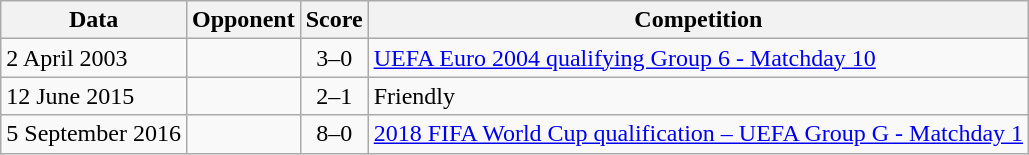<table class="wikitable">
<tr>
<th>Data</th>
<th>Opponent</th>
<th>Score</th>
<th>Competition</th>
</tr>
<tr>
<td>2 April 2003</td>
<td></td>
<td align="center">3–0</td>
<td><a href='#'>UEFA Euro 2004 qualifying Group 6 - Matchday 10</a></td>
</tr>
<tr>
<td>12 June 2015</td>
<td></td>
<td align="center">2–1</td>
<td>Friendly</td>
</tr>
<tr>
<td>5 September 2016</td>
<td></td>
<td align="center">8–0</td>
<td><a href='#'>2018 FIFA World Cup qualification – UEFA Group G - Matchday 1</a></td>
</tr>
</table>
